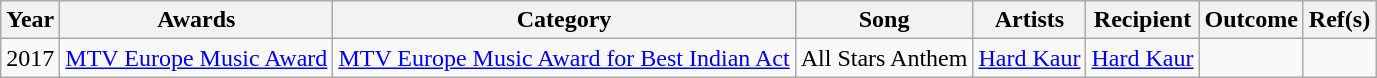<table class="wikitable sortable">
<tr>
<th>Year</th>
<th>Awards</th>
<th>Category</th>
<th>Song</th>
<th>Artists</th>
<th>Recipient</th>
<th>Outcome</th>
<th>Ref(s)</th>
</tr>
<tr>
<td>2017</td>
<td><a href='#'>MTV Europe Music Award</a></td>
<td><a href='#'>MTV Europe Music Award for Best Indian Act</a></td>
<td>All Stars Anthem</td>
<td><a href='#'>Hard Kaur</a></td>
<td><a href='#'>Hard Kaur</a></td>
<td></td>
<td></td>
</tr>
</table>
